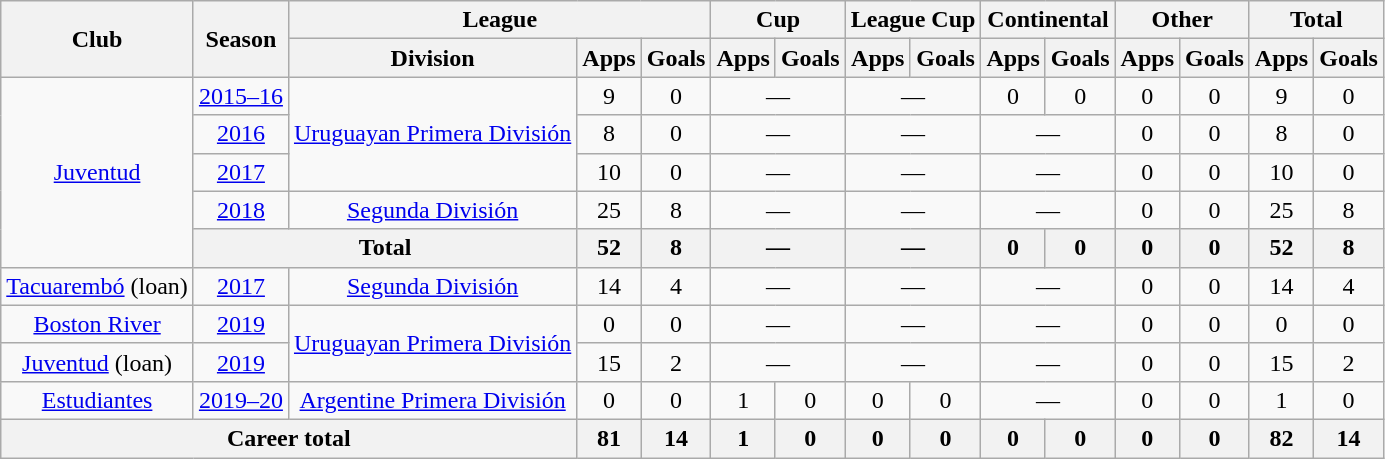<table class="wikitable" style="text-align:center">
<tr>
<th rowspan="2">Club</th>
<th rowspan="2">Season</th>
<th colspan="3">League</th>
<th colspan="2">Cup</th>
<th colspan="2">League Cup</th>
<th colspan="2">Continental</th>
<th colspan="2">Other</th>
<th colspan="2">Total</th>
</tr>
<tr>
<th>Division</th>
<th>Apps</th>
<th>Goals</th>
<th>Apps</th>
<th>Goals</th>
<th>Apps</th>
<th>Goals</th>
<th>Apps</th>
<th>Goals</th>
<th>Apps</th>
<th>Goals</th>
<th>Apps</th>
<th>Goals</th>
</tr>
<tr>
<td rowspan="5"><a href='#'>Juventud</a></td>
<td><a href='#'>2015–16</a></td>
<td rowspan="3"><a href='#'>Uruguayan Primera División</a></td>
<td>9</td>
<td>0</td>
<td colspan="2">—</td>
<td colspan="2">—</td>
<td>0</td>
<td>0</td>
<td>0</td>
<td>0</td>
<td>9</td>
<td>0</td>
</tr>
<tr>
<td><a href='#'>2016</a></td>
<td>8</td>
<td>0</td>
<td colspan="2">—</td>
<td colspan="2">—</td>
<td colspan="2">—</td>
<td>0</td>
<td>0</td>
<td>8</td>
<td>0</td>
</tr>
<tr>
<td><a href='#'>2017</a></td>
<td>10</td>
<td>0</td>
<td colspan="2">—</td>
<td colspan="2">—</td>
<td colspan="2">—</td>
<td>0</td>
<td>0</td>
<td>10</td>
<td>0</td>
</tr>
<tr>
<td><a href='#'>2018</a></td>
<td rowspan="1"><a href='#'>Segunda División</a></td>
<td>25</td>
<td>8</td>
<td colspan="2">—</td>
<td colspan="2">—</td>
<td colspan="2">—</td>
<td>0</td>
<td>0</td>
<td>25</td>
<td>8</td>
</tr>
<tr>
<th colspan="2">Total</th>
<th>52</th>
<th>8</th>
<th colspan="2">—</th>
<th colspan="2">—</th>
<th>0</th>
<th>0</th>
<th>0</th>
<th>0</th>
<th>52</th>
<th>8</th>
</tr>
<tr>
<td rowspan="1"><a href='#'>Tacuarembó</a> (loan)</td>
<td><a href='#'>2017</a></td>
<td rowspan="1"><a href='#'>Segunda División</a></td>
<td>14</td>
<td>4</td>
<td colspan="2">—</td>
<td colspan="2">—</td>
<td colspan="2">—</td>
<td>0</td>
<td>0</td>
<td>14</td>
<td>4</td>
</tr>
<tr>
<td rowspan="1"><a href='#'>Boston River</a></td>
<td><a href='#'>2019</a></td>
<td rowspan="2"><a href='#'>Uruguayan Primera División</a></td>
<td>0</td>
<td>0</td>
<td colspan="2">—</td>
<td colspan="2">—</td>
<td colspan="2">—</td>
<td>0</td>
<td>0</td>
<td>0</td>
<td>0</td>
</tr>
<tr>
<td rowspan="1"><a href='#'>Juventud</a> (loan)</td>
<td><a href='#'>2019</a></td>
<td>15</td>
<td>2</td>
<td colspan="2">—</td>
<td colspan="2">—</td>
<td colspan="2">—</td>
<td>0</td>
<td>0</td>
<td>15</td>
<td>2</td>
</tr>
<tr>
<td rowspan="1"><a href='#'>Estudiantes</a></td>
<td><a href='#'>2019–20</a></td>
<td rowspan="1"><a href='#'>Argentine Primera División</a></td>
<td>0</td>
<td>0</td>
<td>1</td>
<td>0</td>
<td>0</td>
<td>0</td>
<td colspan="2">—</td>
<td>0</td>
<td>0</td>
<td>1</td>
<td>0</td>
</tr>
<tr>
<th colspan="3">Career total</th>
<th>81</th>
<th>14</th>
<th>1</th>
<th>0</th>
<th>0</th>
<th>0</th>
<th>0</th>
<th>0</th>
<th>0</th>
<th>0</th>
<th>82</th>
<th>14</th>
</tr>
</table>
